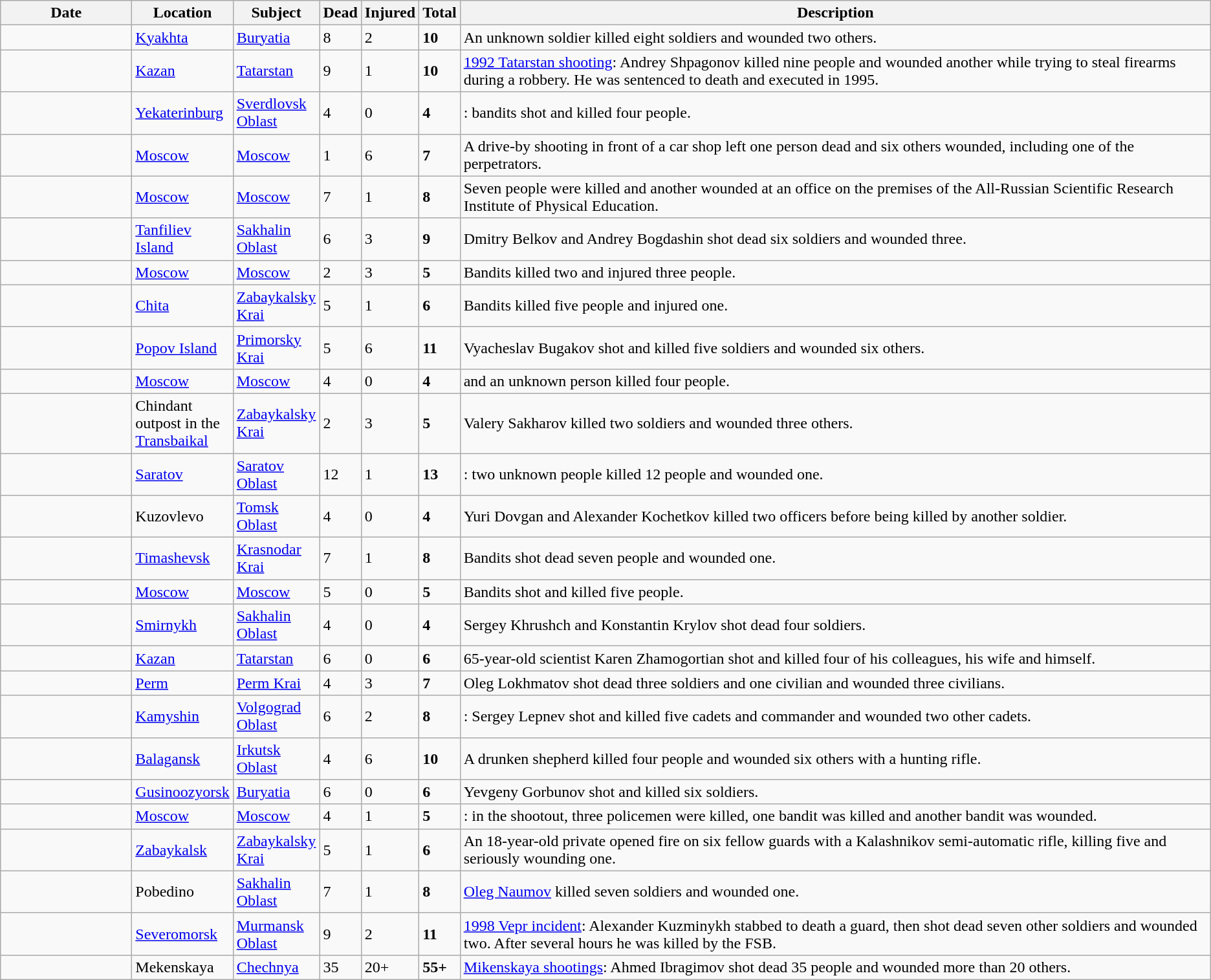<table class="wikitable sortable">
<tr>
<th scope="col" style="width: 8rem;">Date</th>
<th scope="col" style="width: 5rem;">Location</th>
<th scope="col" style="width: 5rem;">Subject</th>
<th data-sort-type=number>Dead</th>
<th data-sort-type=number>Injured</th>
<th data-sort-type=number>Total</th>
<th class=unsortable>Description</th>
</tr>
<tr>
<td></td>
<td><a href='#'>Kyakhta</a></td>
<td><a href='#'>Buryatia</a></td>
<td>8</td>
<td>2</td>
<td><strong>10</strong></td>
<td>An unknown soldier killed eight soldiers and wounded two others.</td>
</tr>
<tr>
<td></td>
<td><a href='#'>Kazan</a></td>
<td><a href='#'>Tatarstan</a></td>
<td>9</td>
<td>1</td>
<td><strong>10</strong></td>
<td><a href='#'>1992 Tatarstan shooting</a>: Andrey Shpagonov killed nine people and wounded another while trying to steal firearms during a robbery. He was sentenced to death and executed in 1995.</td>
</tr>
<tr>
<td></td>
<td><a href='#'>Yekaterinburg</a></td>
<td><a href='#'>Sverdlovsk Oblast</a></td>
<td>4</td>
<td>0</td>
<td><strong>4</strong></td>
<td>: bandits shot and killed four people.</td>
</tr>
<tr>
<td></td>
<td><a href='#'>Moscow</a></td>
<td><a href='#'>Moscow</a></td>
<td>1</td>
<td>6</td>
<td><strong>7</strong></td>
<td>A drive-by shooting in front of a car shop left one person dead and six others wounded, including one of the perpetrators.</td>
</tr>
<tr>
<td></td>
<td><a href='#'>Moscow</a></td>
<td><a href='#'>Moscow</a></td>
<td>7</td>
<td>1</td>
<td><strong>8</strong></td>
<td>Seven people were killed and another wounded at an office on the premises of the All-Russian Scientific Research Institute of Physical Education.</td>
</tr>
<tr>
<td></td>
<td><a href='#'>Tanfiliev Island</a></td>
<td><a href='#'>Sakhalin Oblast</a></td>
<td>6</td>
<td>3</td>
<td><strong>9</strong></td>
<td>Dmitry Belkov and Andrey Bogdashin shot dead six soldiers and wounded three.</td>
</tr>
<tr>
<td></td>
<td><a href='#'>Moscow</a></td>
<td><a href='#'>Moscow</a></td>
<td>2</td>
<td>3</td>
<td><strong>5</strong></td>
<td>Bandits killed two and injured three people.</td>
</tr>
<tr>
<td></td>
<td><a href='#'>Chita</a></td>
<td><a href='#'>Zabaykalsky Krai</a></td>
<td>5</td>
<td>1</td>
<td><strong>6</strong></td>
<td>Bandits killed five people and injured one.</td>
</tr>
<tr>
<td></td>
<td><a href='#'>Popov Island</a></td>
<td><a href='#'>Primorsky Krai</a></td>
<td>5</td>
<td>6</td>
<td><strong>11</strong></td>
<td>Vyacheslav Bugakov shot and killed five soldiers and wounded six others.</td>
</tr>
<tr>
<td></td>
<td><a href='#'>Moscow</a></td>
<td><a href='#'>Moscow</a></td>
<td>4</td>
<td>0</td>
<td><strong>4</strong></td>
<td> and an unknown person killed four people.</td>
</tr>
<tr>
<td></td>
<td>Chindant outpost in the <a href='#'>Transbaikal</a></td>
<td><a href='#'>Zabaykalsky Krai</a></td>
<td>2</td>
<td>3</td>
<td><strong>5</strong></td>
<td>Valery Sakharov killed two soldiers and wounded three others.</td>
</tr>
<tr>
<td></td>
<td><a href='#'>Saratov</a></td>
<td><a href='#'>Saratov Oblast</a></td>
<td>12</td>
<td>1</td>
<td><strong>13</strong></td>
<td>: two unknown people killed 12 people and wounded one.</td>
</tr>
<tr>
<td></td>
<td>Kuzovlevo</td>
<td><a href='#'>Tomsk Oblast</a></td>
<td>4</td>
<td>0</td>
<td><strong>4</strong></td>
<td>Yuri Dovgan and Alexander Kochetkov killed two officers before being killed by another soldier.</td>
</tr>
<tr>
<td></td>
<td><a href='#'>Timashevsk</a></td>
<td><a href='#'>Krasnodar Krai</a></td>
<td>7</td>
<td>1</td>
<td><strong>8</strong></td>
<td>Bandits shot dead seven people and wounded one.</td>
</tr>
<tr>
<td></td>
<td><a href='#'>Moscow</a></td>
<td><a href='#'>Moscow</a></td>
<td>5</td>
<td>0</td>
<td><strong>5</strong></td>
<td>Bandits shot and killed five people.</td>
</tr>
<tr>
<td></td>
<td><a href='#'>Smirnykh</a></td>
<td><a href='#'>Sakhalin Oblast</a></td>
<td>4</td>
<td>0</td>
<td><strong>4</strong></td>
<td>Sergey Khrushch and Konstantin Krylov shot dead four soldiers.</td>
</tr>
<tr>
<td></td>
<td><a href='#'>Kazan</a></td>
<td><a href='#'>Tatarstan</a></td>
<td>6</td>
<td>0</td>
<td><strong>6</strong></td>
<td>65-year-old scientist Karen Zhamogortian shot and killed four of his colleagues, his wife and himself.</td>
</tr>
<tr>
<td></td>
<td><a href='#'>Perm</a></td>
<td><a href='#'>Perm Krai</a></td>
<td>4</td>
<td>3</td>
<td><strong>7</strong></td>
<td>Oleg Lokhmatov shot dead three soldiers and one civilian and wounded three civilians.</td>
</tr>
<tr>
<td></td>
<td><a href='#'>Kamyshin</a></td>
<td><a href='#'>Volgograd Oblast</a></td>
<td>6</td>
<td>2</td>
<td><strong>8</strong></td>
<td>: Sergey Lepnev shot and killed five cadets and commander and wounded two other cadets.</td>
</tr>
<tr>
<td></td>
<td><a href='#'>Balagansk</a></td>
<td><a href='#'>Irkutsk Oblast</a></td>
<td>4</td>
<td>6</td>
<td><strong>10</strong></td>
<td>A drunken shepherd killed four people and wounded six others with a hunting rifle.</td>
</tr>
<tr>
<td></td>
<td><a href='#'>Gusinoozyorsk</a></td>
<td><a href='#'>Buryatia</a></td>
<td>6</td>
<td>0</td>
<td><strong>6</strong></td>
<td>Yevgeny Gorbunov shot and killed six soldiers.</td>
</tr>
<tr>
<td></td>
<td><a href='#'>Moscow</a></td>
<td><a href='#'>Moscow</a></td>
<td>4</td>
<td>1</td>
<td><strong>5</strong></td>
<td>: in the shootout, three policemen were killed, one bandit was killed and another bandit was wounded.</td>
</tr>
<tr>
<td></td>
<td><a href='#'>Zabaykalsk</a></td>
<td><a href='#'>Zabaykalsky Krai</a></td>
<td>5</td>
<td>1</td>
<td><strong>6</strong></td>
<td>An 18-year-old private opened fire on six fellow guards with a Kalashnikov semi-automatic rifle, killing five and seriously wounding one.</td>
</tr>
<tr>
<td></td>
<td>Pobedino</td>
<td><a href='#'>Sakhalin Oblast</a></td>
<td>7</td>
<td>1</td>
<td><strong>8</strong></td>
<td><a href='#'>Oleg Naumov</a> killed seven soldiers and wounded one.</td>
</tr>
<tr>
<td></td>
<td><a href='#'>Severomorsk</a></td>
<td><a href='#'>Murmansk Oblast</a></td>
<td>9</td>
<td>2</td>
<td><strong>11</strong></td>
<td><a href='#'>1998 Vepr incident</a>: Alexander Kuzminykh stabbed to death a guard, then shot dead seven other soldiers and wounded two. After several hours he was killed by the FSB.</td>
</tr>
<tr>
<td></td>
<td>Mekenskaya</td>
<td><a href='#'>Chechnya</a></td>
<td>35</td>
<td>20+</td>
<td><strong>55+</strong></td>
<td><a href='#'>Mikenskaya shootings</a>: Ahmed Ibragimov shot dead 35 people and wounded more than 20 others.</td>
</tr>
</table>
